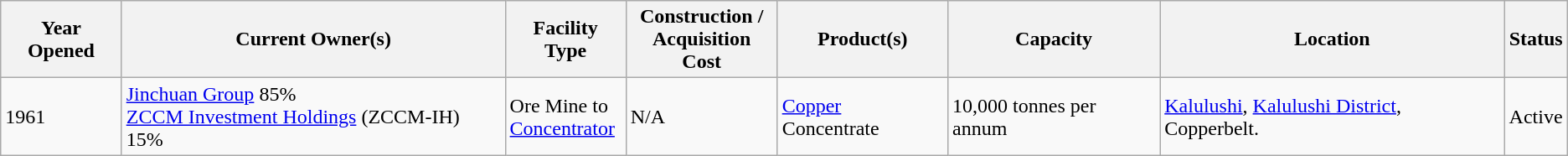<table class="wikitable">
<tr>
<th>Year Opened</th>
<th>Current Owner(s)</th>
<th>Facility Type</th>
<th>Construction /<br>Acquisition Cost</th>
<th>Product(s)</th>
<th>Capacity</th>
<th>Location</th>
<th>Status</th>
</tr>
<tr>
<td>1961</td>
<td><a href='#'>Jinchuan Group</a> 85%<br><a href='#'>ZCCM Investment Holdings</a> (ZCCM-IH) 15%</td>
<td>Ore Mine to<br><a href='#'>Concentrator</a></td>
<td>N/A</td>
<td><a href='#'>Copper</a> Concentrate</td>
<td>10,000 tonnes per annum</td>
<td><a href='#'>Kalulushi</a>, <a href='#'>Kalulushi District</a>, Copperbelt.</td>
<td>Active</td>
</tr>
</table>
